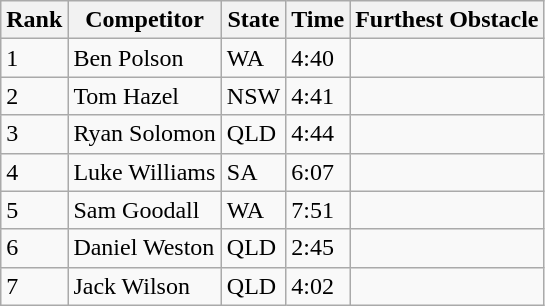<table class="wikitable sortable mw-collapsible">
<tr>
<th>Rank</th>
<th>Competitor</th>
<th>State</th>
<th>Time</th>
<th>Furthest Obstacle</th>
</tr>
<tr>
<td>1</td>
<td>Ben Polson</td>
<td>WA</td>
<td>4:40</td>
<td></td>
</tr>
<tr>
<td>2</td>
<td>Tom Hazel</td>
<td>NSW</td>
<td>4:41</td>
<td></td>
</tr>
<tr>
<td>3</td>
<td>Ryan Solomon</td>
<td>QLD</td>
<td>4:44</td>
<td></td>
</tr>
<tr>
<td>4</td>
<td>Luke Williams</td>
<td>SA</td>
<td>6:07</td>
<td></td>
</tr>
<tr>
<td>5</td>
<td>Sam Goodall</td>
<td>WA</td>
<td>7:51</td>
<td></td>
</tr>
<tr>
<td>6</td>
<td>Daniel Weston</td>
<td>QLD</td>
<td>2:45</td>
<td></td>
</tr>
<tr>
<td>7</td>
<td>Jack Wilson</td>
<td>QLD</td>
<td>4:02</td>
<td></td>
</tr>
</table>
